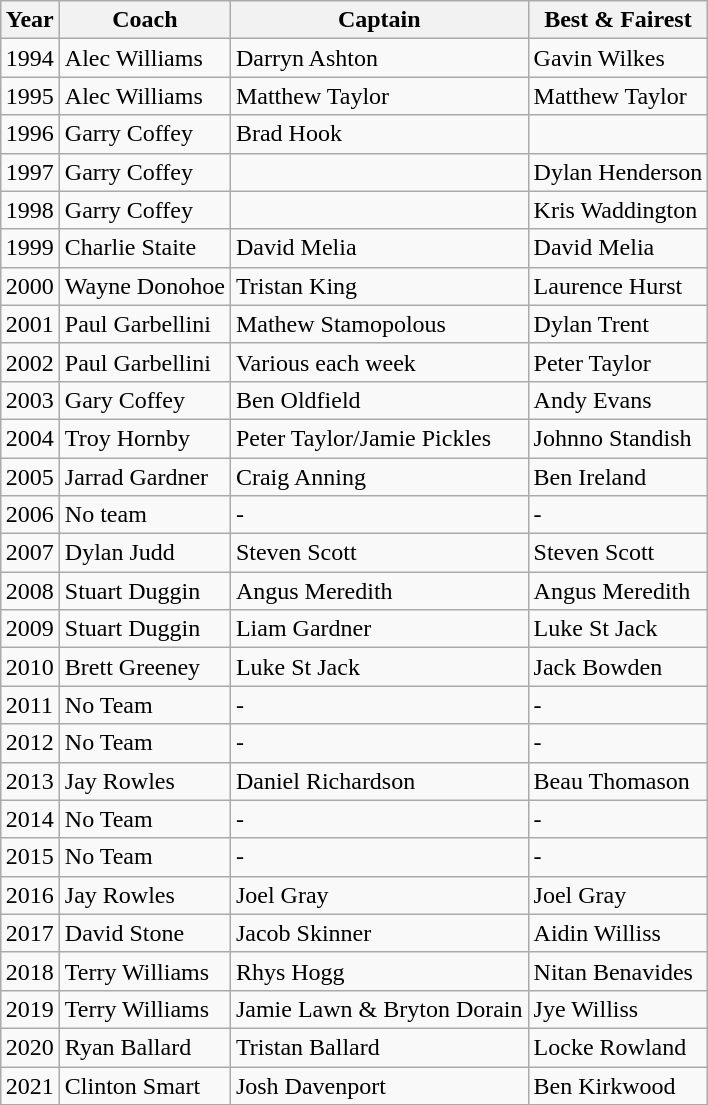<table class="wikitable sortable" style="margin:auto;">
<tr>
<th>Year</th>
<th>Coach</th>
<th>Captain</th>
<th>Best & Fairest</th>
</tr>
<tr>
<td>1994</td>
<td>Alec Williams</td>
<td>Darryn Ashton</td>
<td>Gavin Wilkes</td>
</tr>
<tr>
<td>1995</td>
<td>Alec Williams</td>
<td>Matthew Taylor</td>
<td>Matthew Taylor</td>
</tr>
<tr>
<td>1996</td>
<td>Garry Coffey</td>
<td>Brad Hook</td>
<td></td>
</tr>
<tr>
<td>1997</td>
<td>Garry Coffey</td>
<td></td>
<td>Dylan Henderson</td>
</tr>
<tr>
<td>1998</td>
<td>Garry Coffey</td>
<td></td>
<td>Kris Waddington</td>
</tr>
<tr>
<td>1999</td>
<td>Charlie Staite</td>
<td>David Melia</td>
<td>David Melia</td>
</tr>
<tr>
<td>2000</td>
<td>Wayne Donohoe</td>
<td>Tristan King</td>
<td>Laurence Hurst</td>
</tr>
<tr>
<td>2001</td>
<td>Paul Garbellini</td>
<td>Mathew Stamopolous</td>
<td>Dylan Trent</td>
</tr>
<tr>
<td>2002</td>
<td>Paul Garbellini</td>
<td>Various each week</td>
<td>Peter Taylor</td>
</tr>
<tr>
<td>2003</td>
<td>Gary Coffey</td>
<td>Ben Oldfield</td>
<td>Andy Evans</td>
</tr>
<tr>
<td>2004</td>
<td>Troy Hornby</td>
<td>Peter Taylor/Jamie Pickles</td>
<td>Johnno Standish</td>
</tr>
<tr>
<td>2005</td>
<td>Jarrad Gardner</td>
<td>Craig Anning</td>
<td>Ben Ireland</td>
</tr>
<tr>
<td>2006</td>
<td>No team</td>
<td>-</td>
<td>-</td>
</tr>
<tr>
<td>2007</td>
<td>Dylan Judd</td>
<td>Steven Scott</td>
<td>Steven Scott</td>
</tr>
<tr>
<td>2008</td>
<td>Stuart Duggin</td>
<td>Angus Meredith</td>
<td>Angus Meredith</td>
</tr>
<tr>
<td>2009</td>
<td>Stuart Duggin</td>
<td>Liam Gardner</td>
<td>Luke St Jack</td>
</tr>
<tr>
<td>2010</td>
<td>Brett Greeney</td>
<td>Luke St Jack</td>
<td>Jack Bowden</td>
</tr>
<tr>
<td>2011</td>
<td>No Team</td>
<td>-</td>
<td>-</td>
</tr>
<tr>
<td>2012</td>
<td>No Team</td>
<td>-</td>
<td>-</td>
</tr>
<tr>
<td>2013</td>
<td>Jay Rowles</td>
<td>Daniel Richardson</td>
<td>Beau Thomason</td>
</tr>
<tr>
<td>2014</td>
<td>No Team</td>
<td>-</td>
<td>-</td>
</tr>
<tr>
<td>2015</td>
<td>No Team</td>
<td>-</td>
<td>-</td>
</tr>
<tr>
<td>2016</td>
<td>Jay Rowles</td>
<td>Joel Gray</td>
<td>Joel Gray</td>
</tr>
<tr>
<td>2017</td>
<td>David Stone</td>
<td>Jacob Skinner</td>
<td>Aidin Williss</td>
</tr>
<tr>
<td>2018</td>
<td>Terry Williams</td>
<td>Rhys Hogg</td>
<td>Nitan Benavides</td>
</tr>
<tr>
<td>2019</td>
<td>Terry Williams</td>
<td>Jamie Lawn & Bryton Dorain</td>
<td>Jye Williss</td>
</tr>
<tr>
<td>2020</td>
<td>Ryan Ballard</td>
<td>Tristan Ballard</td>
<td>Locke Rowland</td>
</tr>
<tr>
<td>2021</td>
<td>Clinton Smart</td>
<td>Josh Davenport</td>
<td>Ben Kirkwood</td>
</tr>
</table>
